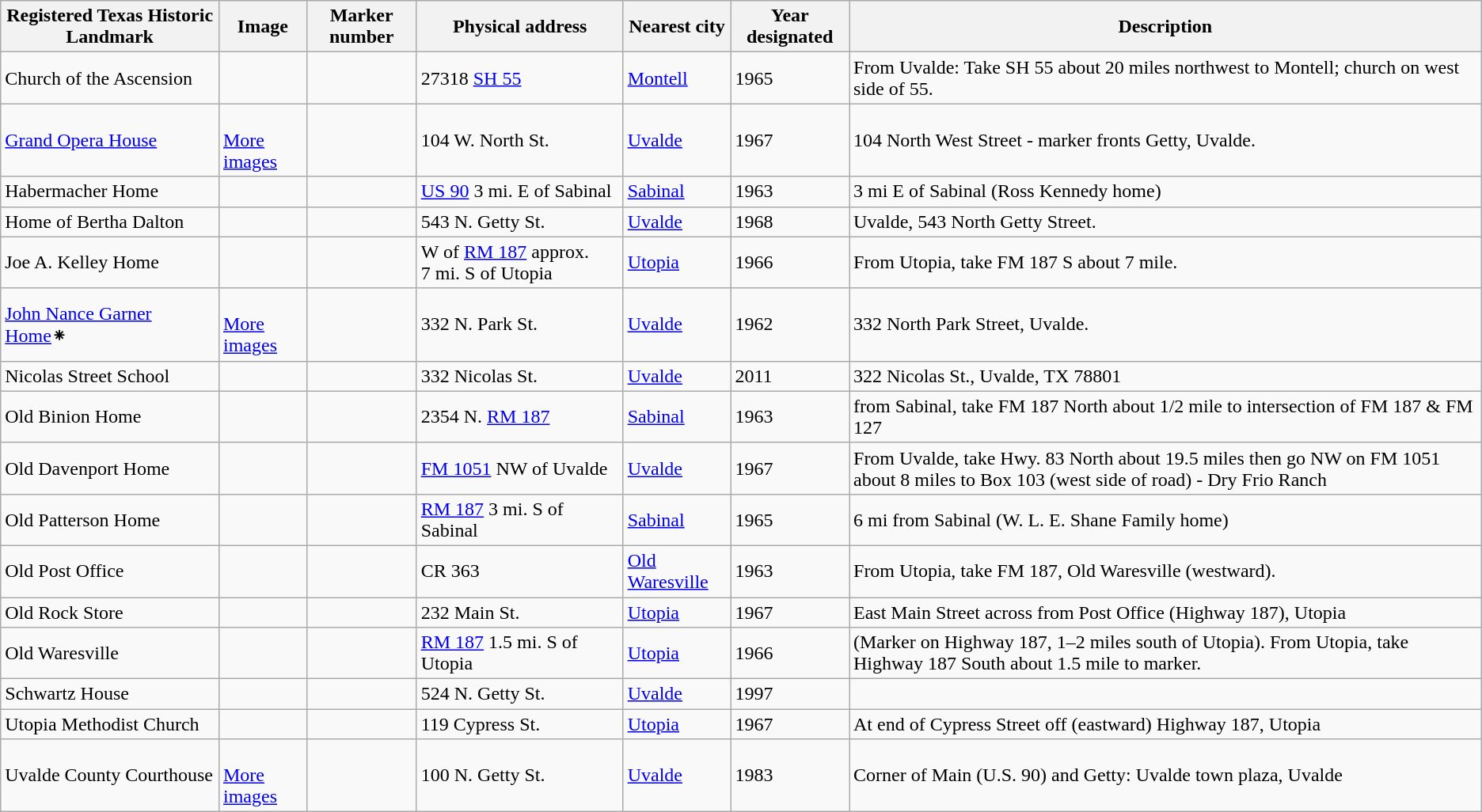<table class="wikitable sortable">
<tr>
<th>Registered Texas Historic Landmark</th>
<th>Image</th>
<th>Marker number</th>
<th>Physical address</th>
<th>Nearest city</th>
<th>Year designated</th>
<th>Description</th>
</tr>
<tr>
<td>Church of the Ascension</td>
<td></td>
<td></td>
<td>27318 <a href='#'>SH 55</a><br></td>
<td><a href='#'>Montell</a></td>
<td>1965</td>
<td>From Uvalde: Take SH 55 about 20 miles northwest to Montell; church on west side of 55.</td>
</tr>
<tr>
<td><a href='#'>Grand Opera House</a></td>
<td><br> <a href='#'>More images</a></td>
<td></td>
<td>104 W. North St.<br></td>
<td><a href='#'>Uvalde</a></td>
<td>1967</td>
<td>104 North West Street - marker fronts Getty, Uvalde.</td>
</tr>
<tr>
<td>Habermacher Home</td>
<td></td>
<td></td>
<td><a href='#'>US 90</a> 3 mi. E of Sabinal<br></td>
<td><a href='#'>Sabinal</a></td>
<td>1963</td>
<td>3 mi E of Sabinal (Ross Kennedy home)</td>
</tr>
<tr>
<td>Home of Bertha Dalton</td>
<td></td>
<td></td>
<td>543 N. Getty St.<br></td>
<td><a href='#'>Uvalde</a></td>
<td>1968</td>
<td>Uvalde, 543 North Getty Street.</td>
</tr>
<tr>
<td>Joe A. Kelley Home</td>
<td></td>
<td></td>
<td>W of <a href='#'>RM 187</a> approx. 7 mi. S of Utopia<br></td>
<td><a href='#'>Utopia</a></td>
<td>1966</td>
<td>From Utopia, take FM 187 S about 7 mile.</td>
</tr>
<tr>
<td><a href='#'>John Nance Garner Home</a>⁕</td>
<td><br> <a href='#'>More images</a></td>
<td></td>
<td>332 N. Park St.<br></td>
<td><a href='#'>Uvalde</a></td>
<td>1962</td>
<td>332 North Park Street, Uvalde.</td>
</tr>
<tr>
<td>Nicolas Street School</td>
<td></td>
<td></td>
<td>332 Nicolas St.<br></td>
<td><a href='#'>Uvalde</a></td>
<td>2011</td>
<td>322 Nicolas St., Uvalde, TX 78801</td>
</tr>
<tr>
<td>Old Binion Home</td>
<td></td>
<td></td>
<td>2354 N. <a href='#'>RM 187</a><br></td>
<td><a href='#'>Sabinal</a></td>
<td>1963</td>
<td>from Sabinal, take FM 187 North about 1/2 mile to intersection of FM 187 & FM 127</td>
</tr>
<tr>
<td>Old Davenport Home</td>
<td></td>
<td></td>
<td><a href='#'>FM 1051</a> NW of Uvalde<br></td>
<td><a href='#'>Uvalde</a></td>
<td>1967</td>
<td>From Uvalde, take Hwy. 83 North about 19.5 miles then go NW on FM 1051 about 8 miles to Box 103 (west side of road) - Dry Frio Ranch</td>
</tr>
<tr>
<td>Old Patterson Home</td>
<td></td>
<td></td>
<td><a href='#'>RM 187</a> 3 mi. S of Sabinal<br></td>
<td><a href='#'>Sabinal</a></td>
<td>1965</td>
<td>6 mi from Sabinal (W. L. E. Shane Family home)</td>
</tr>
<tr>
<td>Old Post Office</td>
<td></td>
<td></td>
<td>CR 363<br></td>
<td><a href='#'>Old Waresville</a></td>
<td>1963</td>
<td>From Utopia, take FM 187, Old Waresville (westward).</td>
</tr>
<tr>
<td>Old Rock Store</td>
<td></td>
<td></td>
<td>232 Main St.<br></td>
<td><a href='#'>Utopia</a></td>
<td>1967</td>
<td>East Main Street across from Post Office (Highway 187), Utopia</td>
</tr>
<tr>
<td>Old Waresville</td>
<td></td>
<td></td>
<td><a href='#'>RM 187</a> 1.5 mi. S of Utopia<br></td>
<td><a href='#'>Utopia</a></td>
<td>1966</td>
<td>(Marker on Highway 187, 1–2 miles south of Utopia). From Utopia, take Highway 187 South about 1.5 mile to marker.</td>
</tr>
<tr>
<td>Schwartz House</td>
<td></td>
<td></td>
<td>524 N. Getty St.<br></td>
<td><a href='#'>Uvalde</a></td>
<td>1997</td>
<td></td>
</tr>
<tr>
<td>Utopia Methodist Church</td>
<td></td>
<td></td>
<td>119 Cypress St.<br></td>
<td><a href='#'>Utopia</a></td>
<td>1967</td>
<td>At end of Cypress Street off (eastward) Highway 187, Utopia</td>
</tr>
<tr>
<td>Uvalde County Courthouse</td>
<td><br> <a href='#'>More images</a></td>
<td></td>
<td>100 N. Getty St.<br></td>
<td><a href='#'>Uvalde</a></td>
<td>1983</td>
<td>Corner of Main (U.S. 90) and Getty: Uvalde town plaza, Uvalde</td>
</tr>
</table>
